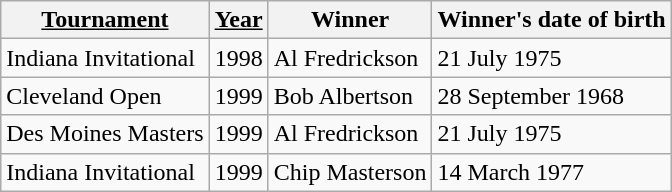<table class="wikitable">
<tr>
<th><u>Tournament</u></th>
<th><u>Year</u></th>
<th>Winner</th>
<th>Winner's date of birth</th>
</tr>
<tr>
<td>Indiana Invitational</td>
<td>1998</td>
<td>Al Fredrickson</td>
<td>21 July 1975</td>
</tr>
<tr>
<td>Cleveland Open</td>
<td>1999</td>
<td>Bob Albertson</td>
<td>28 September 1968</td>
</tr>
<tr>
<td>Des Moines Masters</td>
<td>1999</td>
<td>Al Fredrickson</td>
<td>21 July 1975</td>
</tr>
<tr>
<td>Indiana Invitational</td>
<td>1999</td>
<td>Chip Masterson</td>
<td>14 March 1977</td>
</tr>
</table>
